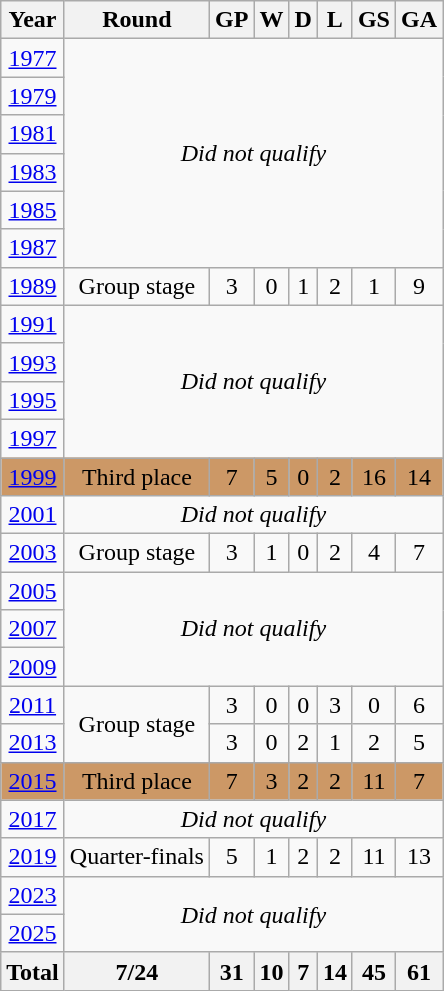<table class="wikitable" style="text-align: center;">
<tr>
<th>Year</th>
<th>Round</th>
<th>GP</th>
<th>W</th>
<th>D</th>
<th>L</th>
<th>GS</th>
<th>GA</th>
</tr>
<tr>
<td> <a href='#'>1977</a></td>
<td colspan=7 rowspan=6><em>Did not qualify</em></td>
</tr>
<tr>
<td> <a href='#'>1979</a></td>
</tr>
<tr>
<td> <a href='#'>1981</a></td>
</tr>
<tr>
<td> <a href='#'>1983</a></td>
</tr>
<tr>
<td> <a href='#'>1985</a></td>
</tr>
<tr>
<td> <a href='#'>1987</a></td>
</tr>
<tr>
<td> <a href='#'>1989</a></td>
<td>Group stage</td>
<td>3</td>
<td>0</td>
<td>1</td>
<td>2</td>
<td>1</td>
<td>9</td>
</tr>
<tr>
<td> <a href='#'>1991</a></td>
<td colspan=7 rowspan=4><em>Did not qualify</em></td>
</tr>
<tr>
<td> <a href='#'>1993</a></td>
</tr>
<tr>
<td> <a href='#'>1995</a></td>
</tr>
<tr>
<td> <a href='#'>1997</a></td>
</tr>
<tr bgcolor=cc9866>
<td> <a href='#'>1999</a></td>
<td>Third place</td>
<td>7</td>
<td>5</td>
<td>0</td>
<td>2</td>
<td>16</td>
<td>14</td>
</tr>
<tr>
<td> <a href='#'>2001</a></td>
<td colspan=7><em>Did not qualify</em></td>
</tr>
<tr>
<td> <a href='#'>2003</a></td>
<td>Group stage</td>
<td>3</td>
<td>1</td>
<td>0</td>
<td>2</td>
<td>4</td>
<td>7</td>
</tr>
<tr>
<td> <a href='#'>2005</a></td>
<td colspan=7 rowspan=3><em>Did not qualify</em></td>
</tr>
<tr>
<td> <a href='#'>2007</a></td>
</tr>
<tr>
<td> <a href='#'>2009</a></td>
</tr>
<tr>
<td> <a href='#'>2011</a></td>
<td rowspan=2>Group stage</td>
<td>3</td>
<td>0</td>
<td>0</td>
<td>3</td>
<td>0</td>
<td>6</td>
</tr>
<tr>
<td> <a href='#'>2013</a></td>
<td>3</td>
<td>0</td>
<td>2</td>
<td>1</td>
<td>2</td>
<td>5</td>
</tr>
<tr bgcolor=cc9866>
<td> <a href='#'>2015</a></td>
<td>Third place</td>
<td>7</td>
<td>3</td>
<td>2</td>
<td>2</td>
<td>11</td>
<td>7</td>
</tr>
<tr>
<td> <a href='#'>2017</a></td>
<td colspan=7><em>Did not qualify</em></td>
</tr>
<tr>
<td> <a href='#'>2019</a></td>
<td>Quarter-finals</td>
<td>5</td>
<td>1</td>
<td>2</td>
<td>2</td>
<td>11</td>
<td>13</td>
</tr>
<tr>
<td> <a href='#'>2023</a></td>
<td colspan=7 rowspan=2><em>Did not qualify</em></td>
</tr>
<tr>
<td> <a href='#'>2025</a></td>
</tr>
<tr>
<th><strong>Total</strong></th>
<th>7/24</th>
<th>31</th>
<th>10</th>
<th>7</th>
<th>14</th>
<th>45</th>
<th>61</th>
</tr>
</table>
